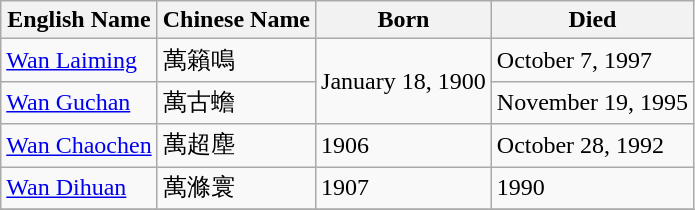<table class="wikitable">
<tr>
<th>English Name</th>
<th>Chinese Name</th>
<th>Born</th>
<th>Died</th>
</tr>
<tr>
<td><a href='#'>Wan Laiming</a></td>
<td>萬籟鳴</td>
<td rowspan="2">January 18, 1900</td>
<td>October 7, 1997</td>
</tr>
<tr>
<td><a href='#'>Wan Guchan</a></td>
<td>萬古蟾</td>
<td>November 19, 1995</td>
</tr>
<tr>
<td><a href='#'>Wan Chaochen</a></td>
<td>萬超塵</td>
<td>1906</td>
<td>October 28, 1992</td>
</tr>
<tr>
<td><a href='#'>Wan Dihuan</a></td>
<td>萬滌寰</td>
<td>1907</td>
<td>1990</td>
</tr>
<tr>
</tr>
</table>
